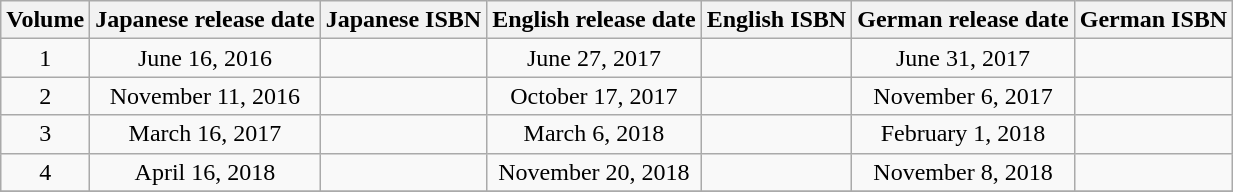<table class="wikitable" width:40%;" >
<tr>
<th>Volume</th>
<th>Japanese release date</th>
<th>Japanese ISBN</th>
<th>English release date</th>
<th>English ISBN</th>
<th>German release date</th>
<th>German ISBN</th>
</tr>
<tr>
<td align="center">1</td>
<td align="center">June 16, 2016</td>
<td></td>
<td align="center">June 27, 2017</td>
<td></td>
<td align="center">June 31, 2017</td>
<td></td>
</tr>
<tr>
<td align="center">2</td>
<td align="center">November 11, 2016</td>
<td></td>
<td align="center">October 17, 2017</td>
<td></td>
<td align="center">November 6, 2017</td>
<td></td>
</tr>
<tr>
<td align="center">3</td>
<td align="center">March 16, 2017</td>
<td></td>
<td align="center">March 6, 2018</td>
<td></td>
<td align="center">February 1, 2018</td>
<td></td>
</tr>
<tr>
<td align="center">4</td>
<td align="center">April 16, 2018</td>
<td></td>
<td align="center">November 20, 2018</td>
<td></td>
<td align="center">November 8, 2018</td>
<td></td>
</tr>
<tr>
</tr>
</table>
